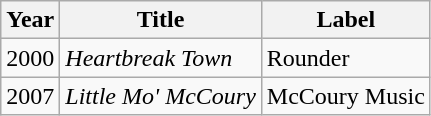<table class="wikitable">
<tr>
<th rowspan="1">Year</th>
<th rowspan="1">Title</th>
<th rowspan="1">Label</th>
</tr>
<tr>
<td align="center">2000</td>
<td align="left"><em>Heartbreak Town</em></td>
<td align="left">Rounder</td>
</tr>
<tr>
<td align="center">2007</td>
<td align="left"><em>Little Mo' McCoury</em></td>
<td align="left">McCoury Music</td>
</tr>
</table>
